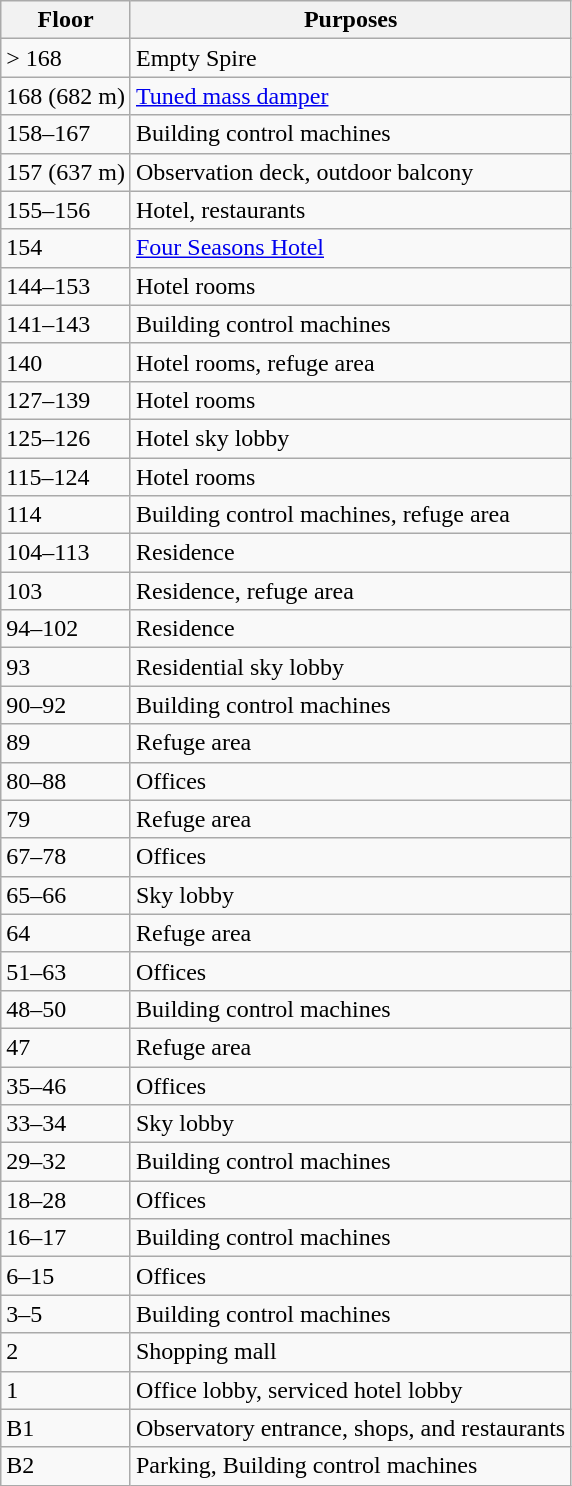<table Class = "wikitable">
<tr>
<th>Floor</th>
<th>Purposes</th>
</tr>
<tr More + (construction in progress)>
<td>> 168</td>
<td>Empty Spire</td>
</tr>
<tr>
<td>168 (682 m)</td>
<td><a href='#'>Tuned mass damper</a></td>
</tr>
<tr>
<td>158–167</td>
<td>Building control machines</td>
</tr>
<tr>
<td>157 (637 m)</td>
<td>Observation deck, outdoor balcony</td>
</tr>
<tr>
<td>155–156</td>
<td>Hotel, restaurants</td>
</tr>
<tr>
<td>154</td>
<td><a href='#'>Four Seasons Hotel</a></td>
</tr>
<tr>
<td>144–153</td>
<td>Hotel rooms</td>
</tr>
<tr>
<td>141–143</td>
<td>Building control machines</td>
</tr>
<tr>
<td>140</td>
<td>Hotel rooms, refuge area</td>
</tr>
<tr>
<td>127–139</td>
<td>Hotel rooms</td>
</tr>
<tr>
<td>125–126</td>
<td>Hotel sky lobby</td>
</tr>
<tr>
<td>115–124</td>
<td>Hotel rooms</td>
</tr>
<tr>
<td>114</td>
<td>Building control machines, refuge area</td>
</tr>
<tr>
<td>104–113</td>
<td>Residence</td>
</tr>
<tr>
<td>103</td>
<td>Residence, refuge area</td>
</tr>
<tr>
<td>94–102</td>
<td>Residence</td>
</tr>
<tr>
<td>93</td>
<td>Residential sky lobby</td>
</tr>
<tr>
<td>90–92</td>
<td>Building control machines</td>
</tr>
<tr>
<td>89</td>
<td>Refuge area</td>
</tr>
<tr>
<td>80–88</td>
<td>Offices</td>
</tr>
<tr>
<td>79</td>
<td>Refuge area</td>
</tr>
<tr>
<td>67–78</td>
<td>Offices</td>
</tr>
<tr>
<td>65–66</td>
<td>Sky lobby</td>
</tr>
<tr>
<td>64</td>
<td>Refuge area</td>
</tr>
<tr>
<td>51–63</td>
<td>Offices</td>
</tr>
<tr>
<td>48–50</td>
<td>Building control machines</td>
</tr>
<tr>
<td>47</td>
<td>Refuge area</td>
</tr>
<tr>
<td>35–46</td>
<td>Offices</td>
</tr>
<tr>
<td>33–34</td>
<td>Sky lobby</td>
</tr>
<tr>
<td>29–32</td>
<td>Building control machines</td>
</tr>
<tr>
<td>18–28</td>
<td>Offices</td>
</tr>
<tr>
<td>16–17</td>
<td>Building control machines</td>
</tr>
<tr>
<td>6–15</td>
<td>Offices</td>
</tr>
<tr>
<td>3–5</td>
<td>Building control machines</td>
</tr>
<tr>
<td>2</td>
<td>Shopping mall</td>
</tr>
<tr>
<td>1</td>
<td>Office lobby, serviced hotel lobby</td>
</tr>
<tr>
<td>B1</td>
<td>Observatory entrance, shops, and restaurants</td>
</tr>
<tr>
<td>B2</td>
<td>Parking, Building control machines</td>
</tr>
</table>
